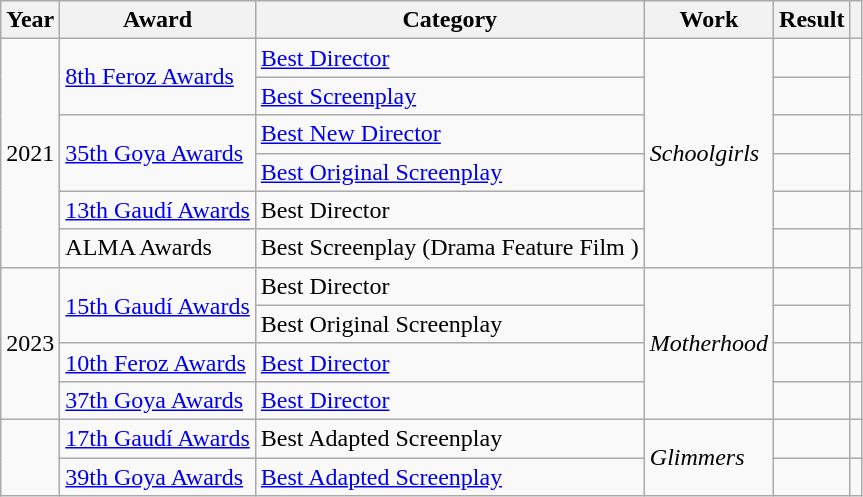<table class="wikitable sortable plainrowheaders">
<tr>
<th>Year</th>
<th>Award</th>
<th>Category</th>
<th>Work</th>
<th>Result</th>
<th scope="col" class="unsortable"></th>
</tr>
<tr>
<td align = "center" rowspan = "6">2021</td>
<td rowspan = "2"><a href='#'>8th Feroz Awards</a></td>
<td><a href='#'>Best Director</a></td>
<td rowspan = "6"><em>Schoolgirls</em></td>
<td></td>
<td rowspan = "2" align = "center"></td>
</tr>
<tr>
<td><a href='#'>Best Screenplay</a></td>
<td></td>
</tr>
<tr>
<td rowspan = "2"><a href='#'>35th Goya Awards</a></td>
<td><a href='#'>Best New Director</a></td>
<td></td>
<td align = "center" rowspan = "2"></td>
</tr>
<tr>
<td><a href='#'>Best Original Screenplay</a></td>
<td></td>
</tr>
<tr>
<td><a href='#'>13th Gaudí Awards</a></td>
<td>Best Director</td>
<td></td>
<td align = "center"></td>
</tr>
<tr>
<td>ALMA Awards</td>
<td>Best Screenplay (Drama Feature Film )</td>
<td></td>
<td align = "center"></td>
</tr>
<tr>
<td align = "center" rowspan = "4">2023</td>
<td rowspan = "2"><a href='#'>15th Gaudí Awards</a></td>
<td>Best Director</td>
<td rowspan = "4"><em>Motherhood</em></td>
<td></td>
<td rowspan = "2" align = "center"></td>
</tr>
<tr>
<td>Best Original Screenplay</td>
<td></td>
</tr>
<tr>
<td><a href='#'>10th Feroz Awards</a></td>
<td><a href='#'>Best Director</a></td>
<td></td>
<td align = "center"></td>
</tr>
<tr>
<td><a href='#'>37th Goya Awards</a></td>
<td><a href='#'>Best Director</a></td>
<td></td>
<td align = "center"></td>
</tr>
<tr>
<td rowspan = "2"></td>
<td><a href='#'>17th Gaudí Awards</a></td>
<td>Best Adapted Screenplay</td>
<td rowspan = "2"><em>Glimmers</em></td>
<td></td>
<td></td>
</tr>
<tr>
<td><a href='#'>39th Goya Awards</a></td>
<td><a href='#'>Best Adapted Screenplay</a></td>
<td></td>
<td></td>
</tr>
</table>
